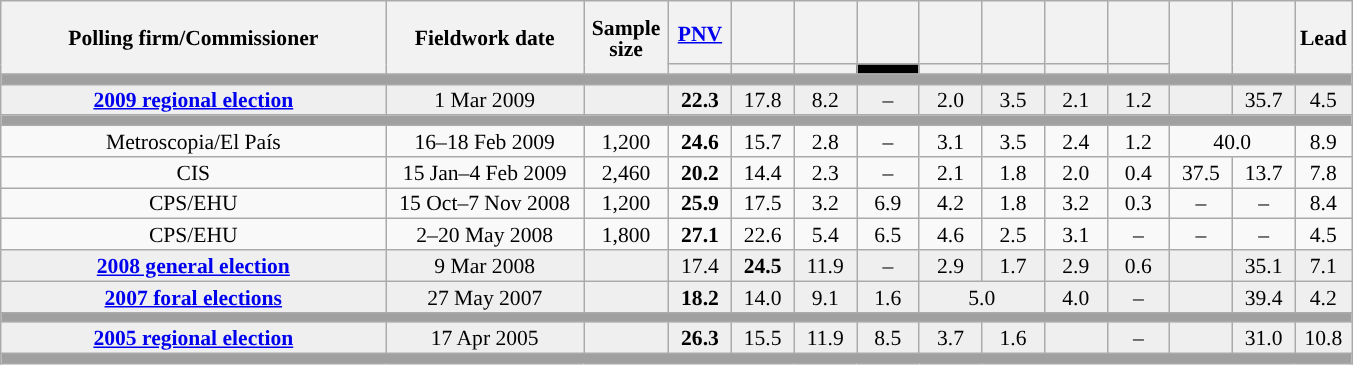<table class="wikitable collapsible collapsed" style="text-align:center; font-size:90%; line-height:14px;">
<tr style="height:42px;">
<th style="width:250px;" rowspan="2">Polling firm/Commissioner</th>
<th style="width:125px;" rowspan="2">Fieldwork date</th>
<th style="width:50px;" rowspan="2">Sample size</th>
<th style="width:35px;"><a href='#'>PNV</a></th>
<th style="width:35px;"></th>
<th style="width:35px;"></th>
<th style="width:35px;"> </th>
<th style="width:35px;"></th>
<th style="width:35px;"></th>
<th style="width:35px;"></th>
<th style="width:35px;"></th>
<th style="width:35px;" rowspan="2"></th>
<th style="width:35px;" rowspan="2"></th>
<th style="width:30px;" rowspan="2">Lead</th>
</tr>
<tr>
<th style="color:inherit;background:"></th>
<th style="color:inherit;background:"></th>
<th style="color:inherit;background:"></th>
<th style="color:inherit;background:black;"></th>
<th style="color:inherit;background:"></th>
<th style="color:inherit;background:"></th>
<th style="color:inherit;background:"></th>
<th style="color:inherit;background:"></th>
</tr>
<tr>
<td colspan="14" style="background:#A0A0A0"></td>
</tr>
<tr style="background:#EFEFEF;">
<td><strong><a href='#'>2009 regional election</a></strong></td>
<td>1 Mar 2009</td>
<td></td>
<td><strong>22.3</strong></td>
<td>17.8</td>
<td>8.2</td>
<td>–</td>
<td>2.0</td>
<td>3.5</td>
<td>2.1</td>
<td>1.2</td>
<td></td>
<td>35.7</td>
<td style="background:">4.5</td>
</tr>
<tr>
<td colspan="14" style="background:#A0A0A0"></td>
</tr>
<tr>
<td>Metroscopia/El País</td>
<td>16–18 Feb 2009</td>
<td>1,200</td>
<td><strong>24.6</strong></td>
<td>15.7</td>
<td>2.8</td>
<td>–</td>
<td>3.1</td>
<td>3.5</td>
<td>2.4</td>
<td>1.2</td>
<td colspan="2">40.0</td>
<td style="background:">8.9</td>
</tr>
<tr>
<td>CIS</td>
<td>15 Jan–4 Feb 2009</td>
<td>2,460</td>
<td><strong>20.2</strong></td>
<td>14.4</td>
<td>2.3</td>
<td>–</td>
<td>2.1</td>
<td>1.8</td>
<td>2.0</td>
<td>0.4</td>
<td>37.5</td>
<td>13.7</td>
<td style="background:">7.8</td>
</tr>
<tr>
<td>CPS/EHU</td>
<td>15 Oct–7 Nov 2008</td>
<td>1,200</td>
<td><strong>25.9</strong></td>
<td>17.5</td>
<td>3.2</td>
<td>6.9</td>
<td>4.2</td>
<td>1.8</td>
<td>3.2</td>
<td>0.3</td>
<td>–</td>
<td>–</td>
<td style="background:">8.4</td>
</tr>
<tr>
<td>CPS/EHU</td>
<td>2–20 May 2008</td>
<td>1,800</td>
<td><strong>27.1</strong></td>
<td>22.6</td>
<td>5.4</td>
<td>6.5</td>
<td>4.6</td>
<td>2.5</td>
<td>3.1</td>
<td>–</td>
<td>–</td>
<td>–</td>
<td style="background:">4.5</td>
</tr>
<tr style="background:#EFEFEF;">
<td><strong><a href='#'>2008 general election</a></strong></td>
<td>9 Mar 2008</td>
<td></td>
<td>17.4</td>
<td><strong>24.5</strong></td>
<td>11.9</td>
<td>–</td>
<td>2.9</td>
<td>1.7</td>
<td>2.9</td>
<td>0.6</td>
<td></td>
<td>35.1</td>
<td style="background:">7.1</td>
</tr>
<tr style="background:#EFEFEF;">
<td><strong><a href='#'>2007 foral elections</a></strong></td>
<td>27 May 2007</td>
<td></td>
<td><strong>18.2</strong></td>
<td>14.0</td>
<td>9.1</td>
<td>1.6</td>
<td colspan="2">5.0</td>
<td>4.0</td>
<td>–</td>
<td></td>
<td>39.4</td>
<td style="background:">4.2</td>
</tr>
<tr>
<td colspan="14" style="background:#A0A0A0"></td>
</tr>
<tr style="background:#EFEFEF;">
<td><strong><a href='#'>2005 regional election</a></strong></td>
<td>17 Apr 2005</td>
<td></td>
<td><strong>26.3</strong></td>
<td>15.5</td>
<td>11.9</td>
<td>8.5</td>
<td>3.7</td>
<td>1.6</td>
<td></td>
<td>–</td>
<td></td>
<td>31.0</td>
<td style="background:">10.8</td>
</tr>
<tr>
<td colspan="14" style="background:#A0A0A0"></td>
</tr>
</table>
